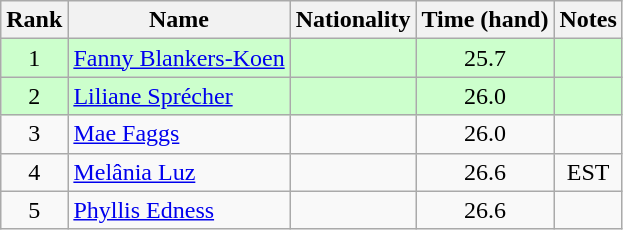<table class="wikitable sortable" style="text-align:center">
<tr>
<th>Rank</th>
<th>Name</th>
<th>Nationality</th>
<th>Time (hand)</th>
<th>Notes</th>
</tr>
<tr bgcolor=#cfc>
<td>1</td>
<td align=left><a href='#'>Fanny Blankers-Koen</a></td>
<td align=left></td>
<td>25.7</td>
<td></td>
</tr>
<tr bgcolor=#cfc>
<td>2</td>
<td align=left><a href='#'>Liliane Sprécher</a></td>
<td align=left></td>
<td>26.0</td>
<td></td>
</tr>
<tr>
<td>3</td>
<td align=left><a href='#'>Mae Faggs</a></td>
<td align=left></td>
<td>26.0</td>
<td></td>
</tr>
<tr>
<td>4</td>
<td align=left><a href='#'>Melânia Luz</a></td>
<td align=left></td>
<td>26.6</td>
<td>EST</td>
</tr>
<tr>
<td>5</td>
<td align=left><a href='#'>Phyllis Edness</a></td>
<td align=left></td>
<td>26.6</td>
<td></td>
</tr>
</table>
